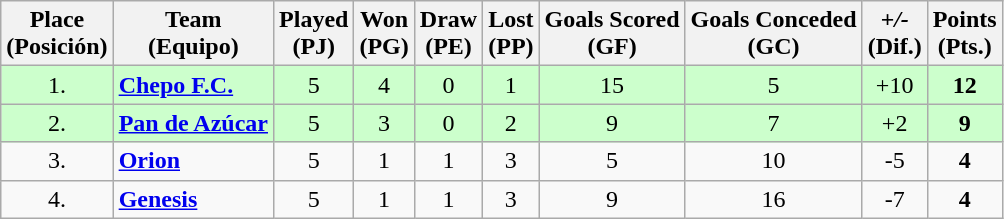<table class="wikitable" style="text-align: center;">
<tr>
<th>Place<br>(Posición)</th>
<th>Team<br> (Equipo)</th>
<th>Played<br> (PJ)</th>
<th>Won<br> (PG)</th>
<th>Draw<br> (PE)</th>
<th>Lost<br> (PP)</th>
<th>Goals Scored<br>(GF)</th>
<th>Goals Conceded<br>(GC)</th>
<th><em>+/-</em><br>(Dif.)</th>
<th><strong>Points</strong><br>(Pts.)</th>
</tr>
<tr bgcolor=#ccffcc>
<td>1.</td>
<td align="left"><strong><a href='#'>Chepo F.C.</a></strong></td>
<td>5</td>
<td>4</td>
<td>0</td>
<td>1</td>
<td>15</td>
<td>5</td>
<td>+10</td>
<td><strong>12</strong></td>
</tr>
<tr bgcolor=#ccffcc>
<td>2.</td>
<td align="left"><strong><a href='#'>Pan de Azúcar</a></strong></td>
<td>5</td>
<td>3</td>
<td>0</td>
<td>2</td>
<td>9</td>
<td>7</td>
<td>+2</td>
<td><strong>9</strong></td>
</tr>
<tr>
<td>3.</td>
<td align="left"><strong><a href='#'>Orion</a></strong></td>
<td>5</td>
<td>1</td>
<td>1</td>
<td>3</td>
<td>5</td>
<td>10</td>
<td>-5</td>
<td><strong>4</strong></td>
</tr>
<tr>
<td>4.</td>
<td align="left"><strong><a href='#'>Genesis</a></strong></td>
<td>5</td>
<td>1</td>
<td>1</td>
<td>3</td>
<td>9</td>
<td>16</td>
<td>-7</td>
<td><strong>4</strong></td>
</tr>
</table>
